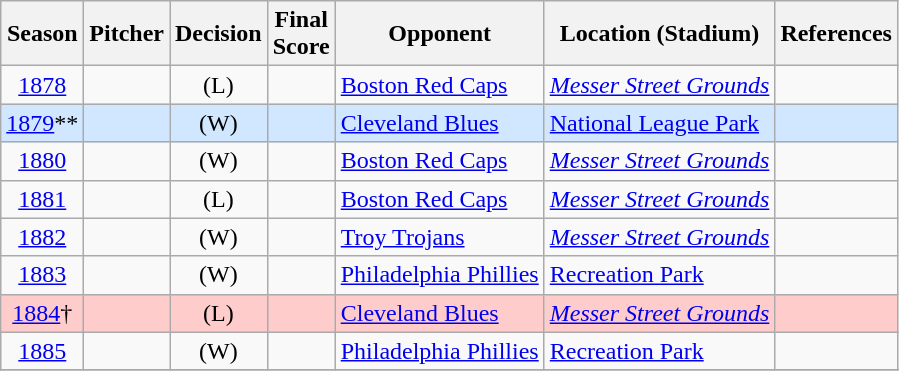<table class="wikitable sortable">
<tr>
<th>Season</th>
<th>Pitcher</th>
<th>Decision</th>
<th>Final<br>Score</th>
<th>Opponent</th>
<th>Location (Stadium)</th>
<th class="unsortable">References</th>
</tr>
<tr>
<td align=center><a href='#'>1878</a></td>
<td></td>
<td align=center>(L)</td>
<td align=center></td>
<td><a href='#'>Boston Red Caps</a></td>
<td><em><a href='#'>Messer Street Grounds</a></em></td>
<td align="center"></td>
</tr>
<tr>
<td style="background-color: #D0E7FF" align=center><a href='#'>1879</a>**</td>
<td style="background-color: #D0E7FF"></td>
<td style="background-color: #D0E7FF" align=center>(W)</td>
<td style="background-color: #D0E7FF" align=center></td>
<td style="background-color: #D0E7FF"><a href='#'>Cleveland Blues</a></td>
<td style="background-color: #D0E7FF"><a href='#'>National League Park</a></td>
<td style="background-color: #D0E7FF" align="center"></td>
</tr>
<tr>
<td align=center><a href='#'>1880</a></td>
<td> </td>
<td align=center>(W)</td>
<td align=center></td>
<td><a href='#'>Boston Red Caps</a></td>
<td><em><a href='#'>Messer Street Grounds</a></em></td>
<td align="center"></td>
</tr>
<tr>
<td align=center><a href='#'>1881</a></td>
<td> </td>
<td align=center>(L)</td>
<td align=center></td>
<td><a href='#'>Boston Red Caps</a></td>
<td><em><a href='#'>Messer Street Grounds</a></em></td>
<td align="center"></td>
</tr>
<tr>
<td align=center><a href='#'>1882</a></td>
<td> </td>
<td align=center>(W)</td>
<td align=center></td>
<td><a href='#'>Troy Trojans</a></td>
<td><em><a href='#'>Messer Street Grounds</a></em></td>
<td align="center"></td>
</tr>
<tr>
<td align=center><a href='#'>1883</a></td>
<td></td>
<td align=center>(W)</td>
<td align=center></td>
<td><a href='#'>Philadelphia Phillies</a></td>
<td><a href='#'>Recreation Park</a></td>
<td align="center"></td>
</tr>
<tr>
<td style="background-color: #FFCCCC" align=center><a href='#'>1884</a>†</td>
<td style="background-color: #FFCCCC"></td>
<td style="background-color: #FFCCCC" align=center>(L)</td>
<td style="background-color: #FFCCCC" align=center></td>
<td style="background-color: #FFCCCC"><a href='#'>Cleveland Blues</a></td>
<td style="background-color: #FFCCCC"><em><a href='#'>Messer Street Grounds</a></em></td>
<td style="background-color: #FFCCCC" align="center"></td>
</tr>
<tr>
<td align=center><a href='#'>1885</a></td>
<td> </td>
<td align=center>(W)</td>
<td align=center></td>
<td><a href='#'>Philadelphia Phillies</a></td>
<td><a href='#'>Recreation Park</a></td>
<td align="center"></td>
</tr>
<tr>
</tr>
</table>
